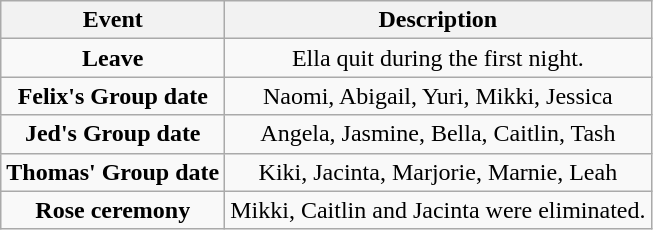<table class="wikitable sortable" style="text-align:center;">
<tr>
<th>Event</th>
<th>Description</th>
</tr>
<tr>
<td><strong>Leave</strong></td>
<td>Ella quit during the first night.</td>
</tr>
<tr>
<td><strong>Felix's Group date</strong></td>
<td>Naomi, Abigail, Yuri, Mikki, Jessica</td>
</tr>
<tr>
<td><strong>Jed's Group date</strong></td>
<td>Angela, Jasmine, Bella, Caitlin, Tash</td>
</tr>
<tr>
<td><strong>Thomas' Group date</strong></td>
<td>Kiki, Jacinta, Marjorie, Marnie, Leah</td>
</tr>
<tr>
<td><strong>Rose ceremony</strong></td>
<td>Mikki, Caitlin and Jacinta were eliminated.</td>
</tr>
</table>
